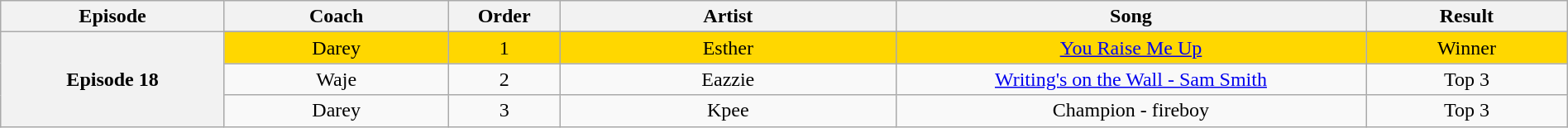<table class="wikitable" style="text-align:center; width:100%">
<tr>
<th style="width:10%">Episode</th>
<th style="width:10%">Coach</th>
<th style="width:05%">Order</th>
<th style="width:15%">Artist</th>
<th style="width:21%">Song</th>
<th style="width:9%">Result</th>
</tr>
<tr>
<th scope="row" rowspan="6">Episode 18<br></th>
</tr>
<tr style="background:gold">
<td scope="row">Darey</td>
<td>1</td>
<td>Esther</td>
<td><a href='#'>You Raise Me Up</a></td>
<td>Winner</td>
</tr>
<tr>
<td>Waje</td>
<td>2</td>
<td>Eazzie</td>
<td><a href='#'>Writing's on the Wall - Sam Smith</a></td>
<td>Top 3</td>
</tr>
<tr>
<td>Darey</td>
<td>3</td>
<td>Kpee</td>
<td>Champion - fireboy</td>
<td>Top 3</td>
</tr>
</table>
